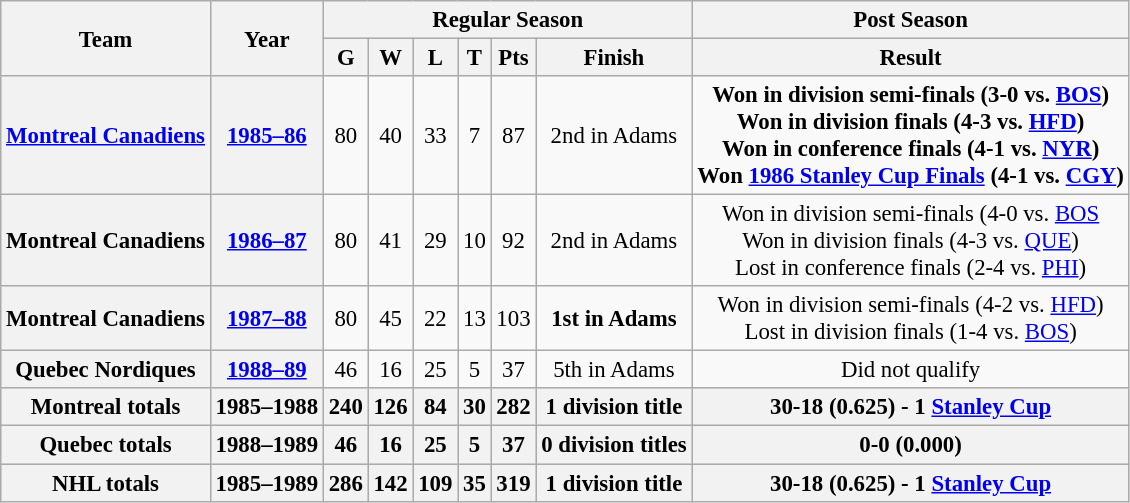<table class="wikitable" style="font-size: 95%; text-align:center;">
<tr>
<th rowspan="2">Team</th>
<th rowspan="2">Year</th>
<th colspan="6">Regular Season</th>
<th colspan="1">Post Season</th>
</tr>
<tr>
<th>G</th>
<th>W</th>
<th>L</th>
<th>T</th>
<th>Pts</th>
<th>Finish</th>
<th>Result</th>
</tr>
<tr>
<th><a href='#'>Montreal Canadiens</a></th>
<th><a href='#'>1985–86</a></th>
<td>80</td>
<td>40</td>
<td>33</td>
<td>7</td>
<td>87</td>
<td>2nd in Adams</td>
<td><strong>Won in division semi-finals (3-0 vs. <a href='#'>BOS</a>)</strong><br><strong>Won in division finals (4-3 vs. <a href='#'>HFD</a>)</strong><br><strong>Won in conference finals (4-1 vs. <a href='#'>NYR</a>)</strong><br><strong>Won <a href='#'>1986 Stanley Cup Finals</a> (4-1 vs. <a href='#'>CGY</a>)</strong></td>
</tr>
<tr>
<th>Montreal Canadiens</th>
<th><a href='#'>1986–87</a></th>
<td>80</td>
<td>41</td>
<td>29</td>
<td>10</td>
<td>92</td>
<td>2nd in Adams</td>
<td>Won in division semi-finals (4-0 vs. <a href='#'>BOS</a> <br> Won in division finals (4-3 vs. <a href='#'>QUE</a>) <br> Lost in conference finals (2-4 vs. <a href='#'>PHI</a>)</td>
</tr>
<tr>
<th>Montreal Canadiens</th>
<th><a href='#'>1987–88</a></th>
<td>80</td>
<td>45</td>
<td>22</td>
<td>13</td>
<td>103</td>
<td><strong>1st in Adams</strong></td>
<td>Won in division semi-finals (4-2 vs. <a href='#'>HFD</a>) <br> Lost in division finals (1-4 vs. <a href='#'>BOS</a>)</td>
</tr>
<tr>
<th>Quebec Nordiques</th>
<th><a href='#'>1988–89</a></th>
<td>46</td>
<td>16</td>
<td>25</td>
<td>5</td>
<td>37</td>
<td>5th in Adams</td>
<td>Did not qualify</td>
</tr>
<tr align="centre" bgcolor="#dddddd">
<th>Montreal totals</th>
<th>1985–1988</th>
<th>240</th>
<th>126</th>
<th>84</th>
<th>30</th>
<th>282</th>
<th>1 division title</th>
<th>30-18 (0.625) - 1 <a href='#'>Stanley Cup</a></th>
</tr>
<tr align="centre" bgcolor="#dddddd">
<th>Quebec totals</th>
<th>1988–1989</th>
<th>46</th>
<th>16</th>
<th>25</th>
<th>5</th>
<th>37</th>
<th>0 division titles</th>
<th>0-0 (0.000)</th>
</tr>
<tr align="centre" bgcolor="#dddddd">
<th>NHL totals</th>
<th>1985–1989</th>
<th>286</th>
<th>142</th>
<th>109</th>
<th>35</th>
<th>319</th>
<th>1 division title</th>
<th>30-18 (0.625) - 1 <a href='#'>Stanley Cup</a></th>
</tr>
</table>
